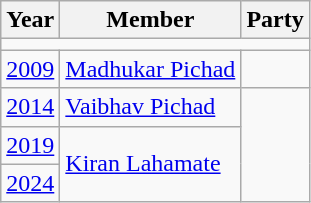<table class="wikitable">
<tr>
<th>Year</th>
<th>Member</th>
<th colspan="2">Party</th>
</tr>
<tr>
<td colspan="4"></td>
</tr>
<tr>
<td><a href='#'>2009</a></td>
<td><a href='#'>Madhukar Pichad</a></td>
<td></td>
</tr>
<tr>
<td><a href='#'>2014</a></td>
<td><a href='#'>Vaibhav Pichad</a></td>
</tr>
<tr>
<td><a href='#'>2019</a></td>
<td rowspan="2"><a href='#'>Kiran Lahamate</a></td>
</tr>
<tr>
<td><a href='#'>2024</a></td>
</tr>
</table>
